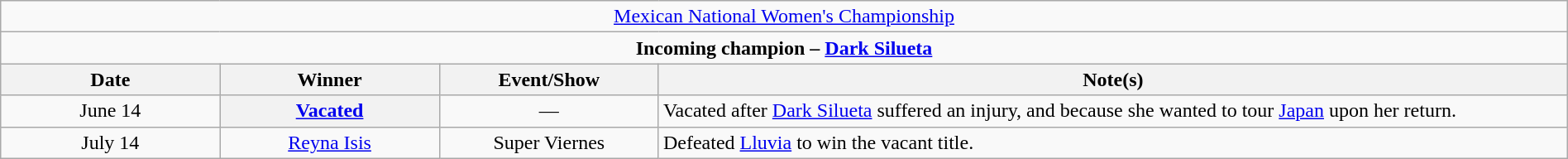<table class="wikitable" style="text-align:center; width:100%;">
<tr>
<td colspan="5" style="text-align: center;"><a href='#'>Mexican National Women's Championship</a></td>
</tr>
<tr>
<td colspan="5" style="text-align: center;"><strong>Incoming champion – <a href='#'>Dark Silueta</a></strong></td>
</tr>
<tr>
<th width=14%>Date</th>
<th width=14%>Winner</th>
<th width=14%>Event/Show</th>
<th width=58%>Note(s)</th>
</tr>
<tr>
<td>June 14</td>
<th><a href='#'>Vacated</a></th>
<td>—</td>
<td align=left>Vacated after <a href='#'>Dark Silueta</a> suffered an injury, and because she wanted to tour <a href='#'>Japan</a> upon her return.</td>
</tr>
<tr>
<td>July 14</td>
<td><a href='#'>Reyna Isis</a></td>
<td>Super Viernes</td>
<td align=left>Defeated <a href='#'>Lluvia</a> to win the vacant title.</td>
</tr>
</table>
